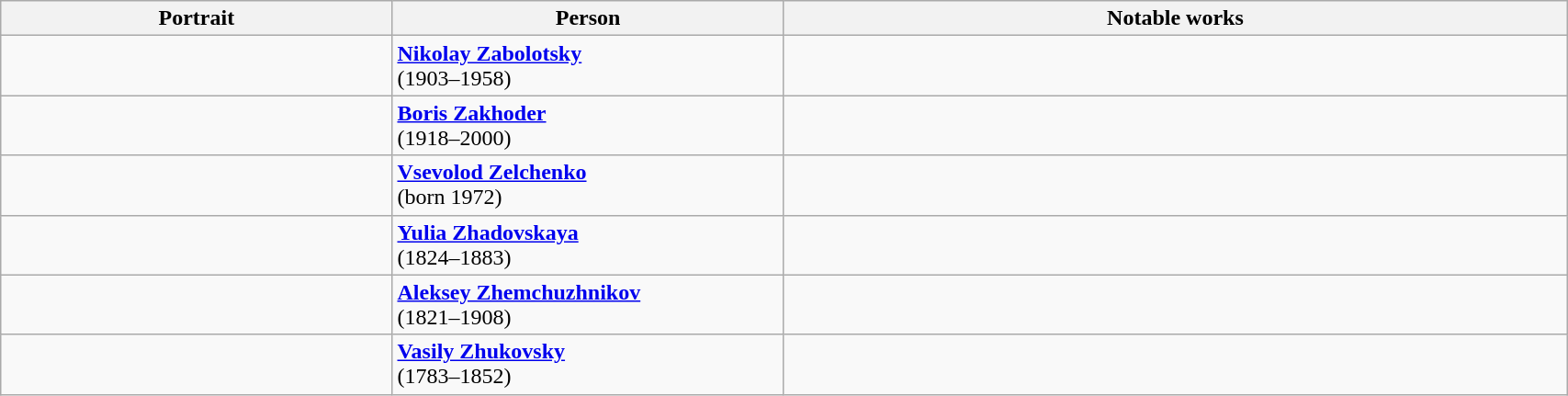<table class="wikitable" style="width:90%;">
<tr>
<th style="width:25%;">Portrait</th>
<th style="width:25%;">Person</th>
<th style="width:50%;">Notable works</th>
</tr>
<tr>
<td align=center></td>
<td><strong><a href='#'>Nikolay Zabolotsky</a></strong><br> (1903–1958)</td>
<td></td>
</tr>
<tr>
<td align=center></td>
<td><strong><a href='#'>Boris Zakhoder</a></strong><br> (1918–2000)</td>
<td></td>
</tr>
<tr>
<td align=center></td>
<td><strong><a href='#'>Vsevolod Zelchenko</a></strong><br> (born 1972)</td>
<td></td>
</tr>
<tr>
<td align=center></td>
<td><strong><a href='#'>Yulia Zhadovskaya</a></strong><br> (1824–1883)</td>
<td></td>
</tr>
<tr>
<td align=center></td>
<td><strong><a href='#'>Aleksey Zhemchuzhnikov</a></strong><br> (1821–1908)</td>
<td></td>
</tr>
<tr>
<td align=center></td>
<td><strong><a href='#'>Vasily Zhukovsky</a></strong><br> (1783–1852)</td>
<td></td>
</tr>
</table>
